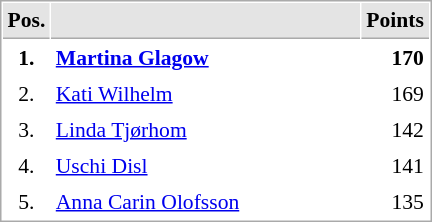<table cellspacing="1" cellpadding="3" style="border:1px solid #AAAAAA;font-size:90%">
<tr bgcolor="#E4E4E4">
<th style="border-bottom:1px solid #AAAAAA" width=10>Pos.</th>
<th style="border-bottom:1px solid #AAAAAA" width=200></th>
<th style="border-bottom:1px solid #AAAAAA" width=20>Points</th>
</tr>
<tr>
<td align="center"><strong>1.</strong></td>
<td> <strong><a href='#'>Martina Glagow</a></strong></td>
<td align="right"><strong>170</strong></td>
</tr>
<tr>
<td align="center">2.</td>
<td> <a href='#'>Kati Wilhelm</a></td>
<td align="right">169</td>
</tr>
<tr>
<td align="center">3.</td>
<td> <a href='#'>Linda Tjørhom</a></td>
<td align="right">142</td>
</tr>
<tr>
<td align="center">4.</td>
<td> <a href='#'>Uschi Disl</a></td>
<td align="right">141</td>
</tr>
<tr>
<td align="center">5.</td>
<td> <a href='#'>Anna Carin Olofsson</a></td>
<td align="right">135</td>
</tr>
</table>
